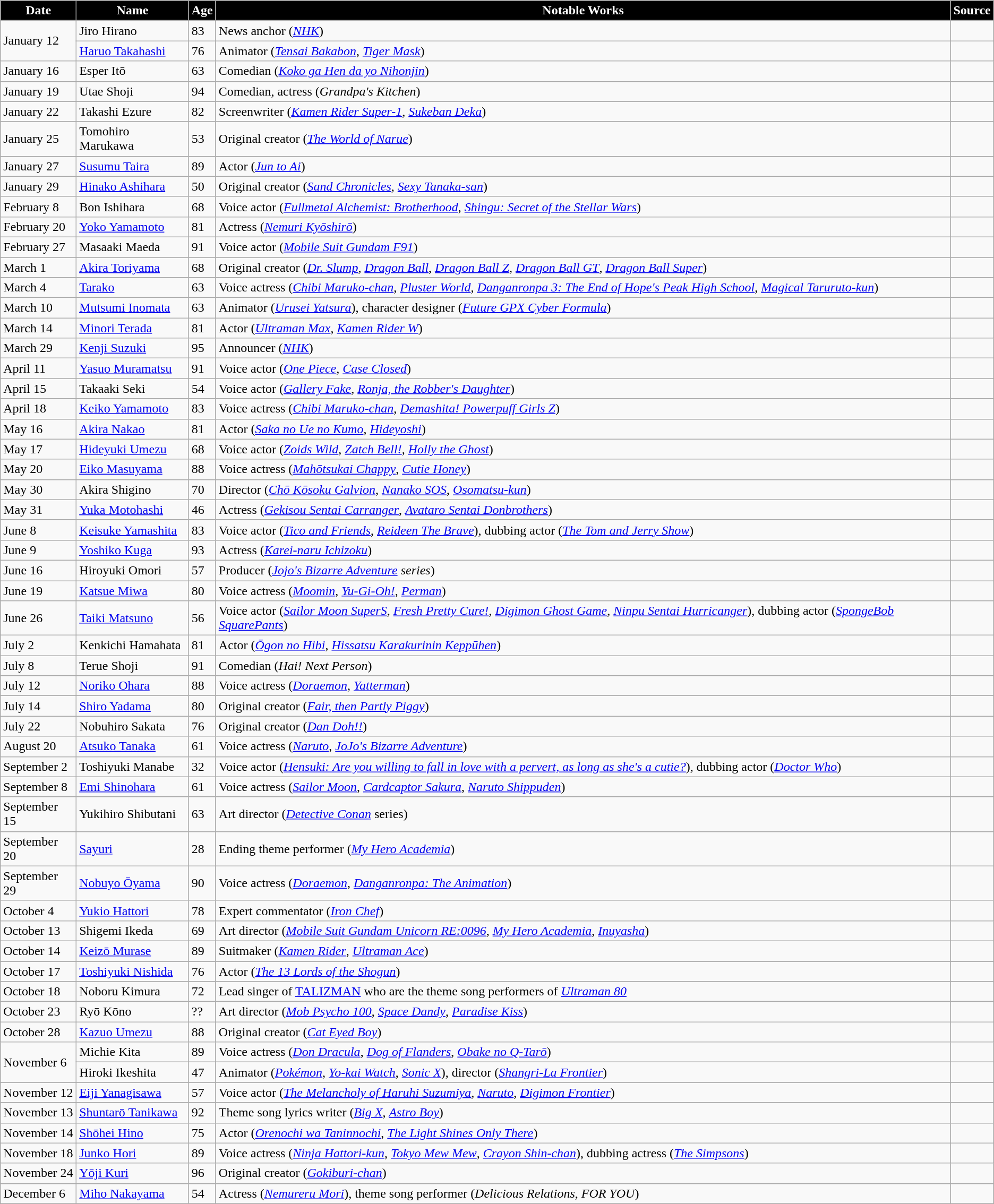<table class="wikitable" style="background:#silver">
<tr>
<th style="background:black; color:white;">Date</th>
<th style="background:black; color:white;">Name</th>
<th style="background:black; color:white;">Age</th>
<th style="background:black; color:white;">Notable Works</th>
<th style="background:black; color:white;">Source</th>
</tr>
<tr>
<td rowspan=2>January 12</td>
<td>Jiro Hirano</td>
<td>83</td>
<td>News anchor (<em><a href='#'>NHK</a></em>)</td>
<td></td>
</tr>
<tr>
<td><a href='#'>Haruo Takahashi</a></td>
<td>76</td>
<td>Animator (<em><a href='#'>Tensai Bakabon</a></em>, <em><a href='#'>Tiger Mask</a></em>)</td>
<td></td>
</tr>
<tr>
<td>January 16</td>
<td>Esper Itō</td>
<td>63</td>
<td>Comedian (<em><a href='#'>Koko ga Hen da yo Nihonjin</a></em>)</td>
<td></td>
</tr>
<tr>
<td>January 19</td>
<td>Utae Shoji</td>
<td>94</td>
<td>Comedian, actress (<em>Grandpa's Kitchen</em>)</td>
<td></td>
</tr>
<tr>
<td>January 22</td>
<td>Takashi Ezure</td>
<td>82</td>
<td>Screenwriter (<em><a href='#'>Kamen Rider Super-1</a></em>, <em><a href='#'>Sukeban Deka</a></em>)</td>
<td></td>
</tr>
<tr>
<td>January 25</td>
<td>Tomohiro Marukawa</td>
<td>53</td>
<td>Original creator (<em><a href='#'>The World of Narue</a></em>)</td>
<td></td>
</tr>
<tr>
<td>January 27</td>
<td><a href='#'>Susumu Taira</a></td>
<td>89</td>
<td>Actor (<em><a href='#'>Jun to Ai</a></em>)</td>
<td></td>
</tr>
<tr>
<td>January 29</td>
<td><a href='#'>Hinako Ashihara</a></td>
<td>50</td>
<td>Original creator (<em><a href='#'>Sand Chronicles</a></em>, <em><a href='#'>Sexy Tanaka-san</a></em>)</td>
<td></td>
</tr>
<tr>
<td>February 8</td>
<td>Bon Ishihara</td>
<td>68</td>
<td>Voice actor (<em><a href='#'>Fullmetal Alchemist: Brotherhood</a></em>, <em><a href='#'>Shingu: Secret of the Stellar Wars</a></em>)</td>
<td></td>
</tr>
<tr>
<td>February 20</td>
<td><a href='#'>Yoko Yamamoto</a></td>
<td>81</td>
<td>Actress (<em><a href='#'>Nemuri Kyōshirō</a></em>)</td>
<td></td>
</tr>
<tr>
<td>February 27</td>
<td>Masaaki Maeda</td>
<td>91</td>
<td>Voice actor (<em><a href='#'>Mobile Suit Gundam F91</a></em>)</td>
<td></td>
</tr>
<tr>
<td>March 1</td>
<td><a href='#'>Akira Toriyama</a></td>
<td>68</td>
<td>Original creator (<em><a href='#'>Dr. Slump</a></em>, <em><a href='#'>Dragon Ball</a></em>, <em><a href='#'>Dragon Ball Z</a></em>, <em><a href='#'>Dragon Ball GT</a></em>, <em><a href='#'>Dragon Ball Super</a></em>)</td>
<td></td>
</tr>
<tr>
<td>March 4</td>
<td><a href='#'>Tarako</a></td>
<td>63</td>
<td>Voice actress (<em><a href='#'>Chibi Maruko-chan</a></em>, <em><a href='#'>Pluster World</a></em>, <em><a href='#'>Danganronpa 3: The End of Hope's Peak High School</a></em>, <em><a href='#'>Magical Taruruto-kun</a></em>)</td>
<td></td>
</tr>
<tr>
<td>March 10</td>
<td><a href='#'>Mutsumi Inomata</a></td>
<td>63</td>
<td>Animator (<em><a href='#'>Urusei Yatsura</a></em>), character designer (<em><a href='#'>Future GPX Cyber Formula</a></em>)</td>
<td></td>
</tr>
<tr>
<td>March 14</td>
<td><a href='#'>Minori Terada</a></td>
<td>81</td>
<td>Actor (<em><a href='#'>Ultraman Max</a></em>, <em><a href='#'>Kamen Rider W</a></em>)</td>
<td></td>
</tr>
<tr>
<td>March 29</td>
<td><a href='#'>Kenji Suzuki</a></td>
<td>95</td>
<td>Announcer (<em><a href='#'>NHK</a></em>)</td>
<td></td>
</tr>
<tr>
<td>April 11</td>
<td><a href='#'>Yasuo Muramatsu</a></td>
<td>91</td>
<td>Voice actor (<em><a href='#'>One Piece</a></em>, <em><a href='#'>Case Closed</a></em>)</td>
<td></td>
</tr>
<tr>
<td>April 15</td>
<td>Takaaki Seki</td>
<td>54</td>
<td>Voice actor (<em><a href='#'>Gallery Fake</a></em>, <em><a href='#'>Ronja, the Robber's Daughter</a></em>)</td>
<td></td>
</tr>
<tr>
<td>April 18</td>
<td><a href='#'>Keiko Yamamoto</a></td>
<td>83</td>
<td>Voice actress (<em><a href='#'>Chibi Maruko-chan</a></em>, <em><a href='#'>Demashita! Powerpuff Girls Z</a></em>)</td>
<td></td>
</tr>
<tr>
<td>May 16</td>
<td><a href='#'>Akira Nakao</a></td>
<td>81</td>
<td>Actor (<em><a href='#'>Saka no Ue no Kumo</a></em>, <em><a href='#'>Hideyoshi</a></em>)</td>
<td></td>
</tr>
<tr>
<td>May 17</td>
<td><a href='#'>Hideyuki Umezu</a></td>
<td>68</td>
<td>Voice actor (<em><a href='#'>Zoids Wild</a></em>, <em><a href='#'>Zatch Bell!</a></em>, <em><a href='#'>Holly the Ghost</a></em>)</td>
<td></td>
</tr>
<tr>
<td>May 20</td>
<td><a href='#'>Eiko Masuyama</a></td>
<td>88</td>
<td>Voice actress (<em><a href='#'>Mahōtsukai Chappy</a></em>, <em><a href='#'>Cutie Honey</a></em>)</td>
<td></td>
</tr>
<tr>
<td>May 30</td>
<td>Akira Shigino</td>
<td>70</td>
<td>Director (<em><a href='#'>Chō Kōsoku Galvion</a></em>, <em><a href='#'>Nanako SOS</a></em>, <em><a href='#'>Osomatsu-kun</a></em>)</td>
<td></td>
</tr>
<tr>
<td>May 31</td>
<td><a href='#'>Yuka Motohashi</a></td>
<td>46</td>
<td>Actress (<em><a href='#'>Gekisou Sentai Carranger</a></em>, <em><a href='#'>Avataro Sentai Donbrothers</a></em>)</td>
<td></td>
</tr>
<tr>
<td>June 8</td>
<td><a href='#'>Keisuke Yamashita</a></td>
<td>83</td>
<td>Voice actor (<em><a href='#'>Tico and Friends</a></em>, <em><a href='#'>Reideen The Brave</a></em>), dubbing actor (<em><a href='#'>The Tom and Jerry Show</a></em>)</td>
<td></td>
</tr>
<tr>
<td>June 9</td>
<td><a href='#'>Yoshiko Kuga</a></td>
<td>93</td>
<td>Actress (<em><a href='#'>Karei-naru Ichizoku</a></em>)</td>
<td></td>
</tr>
<tr>
<td>June 16</td>
<td>Hiroyuki Omori</td>
<td>57</td>
<td>Producer (<em><a href='#'>Jojo's Bizarre Adventure</a> series</em>)</td>
<td></td>
</tr>
<tr>
<td>June 19</td>
<td><a href='#'>Katsue Miwa</a></td>
<td>80</td>
<td>Voice actress (<em><a href='#'>Moomin</a></em>, <em><a href='#'>Yu-Gi-Oh!</a></em>, <em><a href='#'>Perman</a></em>)</td>
<td></td>
</tr>
<tr>
<td>June 26</td>
<td><a href='#'>Taiki Matsuno</a></td>
<td>56</td>
<td>Voice actor (<em><a href='#'>Sailor Moon SuperS</a></em>, <em><a href='#'>Fresh Pretty Cure!</a></em>, <em><a href='#'>Digimon Ghost Game</a></em>, <em><a href='#'>Ninpu Sentai Hurricanger</a></em>), dubbing actor (<em><a href='#'>SpongeBob SquarePants</a></em>)</td>
<td></td>
</tr>
<tr>
<td>July 2</td>
<td>Kenkichi Hamahata</td>
<td>81</td>
<td>Actor (<em><a href='#'>Ōgon no Hibi</a></em>, <em><a href='#'>Hissatsu Karakurinin Keppūhen</a></em>)</td>
<td></td>
</tr>
<tr>
<td>July 8</td>
<td>Terue Shoji</td>
<td>91</td>
<td>Comedian (<em>Hai! Next Person</em>)</td>
<td></td>
</tr>
<tr>
<td>July 12</td>
<td><a href='#'>Noriko Ohara</a></td>
<td>88</td>
<td>Voice actress (<em><a href='#'>Doraemon</a></em>, <em><a href='#'>Yatterman</a></em>)</td>
<td></td>
</tr>
<tr>
<td>July 14</td>
<td><a href='#'>Shiro Yadama</a></td>
<td>80</td>
<td>Original creator (<em><a href='#'>Fair, then Partly Piggy</a></em>)</td>
<td></td>
</tr>
<tr>
<td>July 22</td>
<td>Nobuhiro Sakata</td>
<td>76</td>
<td>Original creator (<em><a href='#'>Dan Doh!!</a></em>)</td>
<td></td>
</tr>
<tr>
<td>August 20</td>
<td><a href='#'>Atsuko Tanaka</a></td>
<td>61</td>
<td>Voice actress (<em><a href='#'>Naruto</a></em>, <em><a href='#'>JoJo's Bizarre Adventure</a></em>)</td>
<td></td>
</tr>
<tr>
<td>September 2</td>
<td>Toshiyuki Manabe</td>
<td>32</td>
<td>Voice actor (<em><a href='#'>Hensuki: Are you willing to fall in love with a pervert, as long as she's a cutie?</a></em>), dubbing actor (<em><a href='#'>Doctor Who</a></em>)</td>
<td></td>
</tr>
<tr>
<td>September 8</td>
<td><a href='#'>Emi Shinohara</a></td>
<td>61</td>
<td>Voice actress (<em><a href='#'>Sailor Moon</a></em>, <em><a href='#'>Cardcaptor Sakura</a></em>, <em><a href='#'>Naruto Shippuden</a></em>)</td>
<td></td>
</tr>
<tr>
<td>September 15</td>
<td>Yukihiro Shibutani</td>
<td>63</td>
<td>Art director (<em><a href='#'>Detective Conan</a></em> series)</td>
<td></td>
</tr>
<tr>
<td>September 20</td>
<td><a href='#'>Sayuri</a></td>
<td>28</td>
<td>Ending theme performer (<em><a href='#'>My Hero Academia</a></em>)</td>
<td></td>
</tr>
<tr>
<td>September 29</td>
<td><a href='#'>Nobuyo Ōyama</a></td>
<td>90</td>
<td>Voice actress (<em><a href='#'>Doraemon</a></em>, <em><a href='#'>Danganronpa: The Animation</a></em>)</td>
<td></td>
</tr>
<tr>
<td>October 4</td>
<td><a href='#'>Yukio Hattori</a></td>
<td>78</td>
<td>Expert commentator (<em><a href='#'>Iron Chef</a></em>)</td>
<td></td>
</tr>
<tr>
<td>October 13</td>
<td>Shigemi Ikeda</td>
<td>69</td>
<td>Art director (<em><a href='#'>Mobile Suit Gundam Unicorn RE:0096</a></em>, <em><a href='#'>My Hero Academia</a></em>, <em><a href='#'>Inuyasha</a></em>)</td>
<td></td>
</tr>
<tr>
<td>October 14</td>
<td><a href='#'>Keizō Murase</a></td>
<td>89</td>
<td>Suitmaker (<em><a href='#'>Kamen Rider</a></em>, <em><a href='#'>Ultraman Ace</a></em>)</td>
<td></td>
</tr>
<tr>
<td>October 17</td>
<td><a href='#'>Toshiyuki Nishida</a></td>
<td>76</td>
<td>Actor (<em><a href='#'>The 13 Lords of the Shogun</a></em>)</td>
<td></td>
</tr>
<tr>
<td>October 18</td>
<td>Noboru Kimura</td>
<td>72</td>
<td>Lead singer of <a href='#'>TALIZMAN</a> who are the theme song performers of <em><a href='#'>Ultraman 80</a></em></td>
<td></td>
</tr>
<tr>
<td>October 23</td>
<td>Ryō Kōno</td>
<td>??</td>
<td>Art director (<em><a href='#'>Mob Psycho 100</a></em>, <em><a href='#'>Space Dandy</a></em>, <em><a href='#'>Paradise Kiss</a></em>)</td>
<td></td>
</tr>
<tr>
<td>October 28</td>
<td><a href='#'>Kazuo Umezu</a></td>
<td>88</td>
<td>Original creator (<em><a href='#'>Cat Eyed Boy</a></em>)</td>
<td></td>
</tr>
<tr>
<td rowspan=2>November 6</td>
<td>Michie Kita</td>
<td>89</td>
<td>Voice actress (<em><a href='#'>Don Dracula</a></em>, <em><a href='#'>Dog of Flanders</a></em>, <em><a href='#'>Obake no Q-Tarō</a></em>)</td>
<td></td>
</tr>
<tr>
<td>Hiroki Ikeshita</td>
<td>47</td>
<td>Animator (<em><a href='#'>Pokémon</a></em>, <em><a href='#'>Yo-kai Watch</a></em>, <em><a href='#'>Sonic X</a></em>), director (<em><a href='#'>Shangri-La Frontier</a></em>)</td>
<td></td>
</tr>
<tr>
<td>November 12</td>
<td><a href='#'>Eiji Yanagisawa</a></td>
<td>57</td>
<td>Voice actor (<em><a href='#'>The Melancholy of Haruhi Suzumiya</a></em>, <em><a href='#'>Naruto</a></em>, <em><a href='#'>Digimon Frontier</a></em>)</td>
<td></td>
</tr>
<tr>
<td>November 13</td>
<td><a href='#'>Shuntarō Tanikawa</a></td>
<td>92</td>
<td>Theme song lyrics writer (<em><a href='#'>Big X</a></em>, <em><a href='#'>Astro Boy</a></em>)</td>
<td></td>
</tr>
<tr>
<td>November 14</td>
<td><a href='#'>Shōhei Hino</a></td>
<td>75</td>
<td>Actor (<em><a href='#'>Orenochi wa Taninnochi</a></em>, <em><a href='#'>The Light Shines Only There</a></em>)</td>
<td></td>
</tr>
<tr>
<td>November 18</td>
<td><a href='#'>Junko Hori</a></td>
<td>89</td>
<td>Voice actress (<em><a href='#'>Ninja Hattori-kun</a></em>, <em><a href='#'>Tokyo Mew Mew</a></em>, <em><a href='#'>Crayon Shin-chan</a></em>), dubbing actress (<em><a href='#'>The Simpsons</a></em>)</td>
<td></td>
</tr>
<tr>
<td>November 24</td>
<td><a href='#'>Yōji Kuri</a></td>
<td>96</td>
<td>Original creator (<em><a href='#'>Gokiburi-chan</a></em>)</td>
<td></td>
</tr>
<tr>
<td>December 6</td>
<td><a href='#'>Miho Nakayama</a></td>
<td>54</td>
<td>Actress (<em><a href='#'>Nemureru Mori</a></em>), theme song performer (<em>Delicious Relations</em>, <em>FOR YOU</em>)</td>
<td></td>
</tr>
</table>
